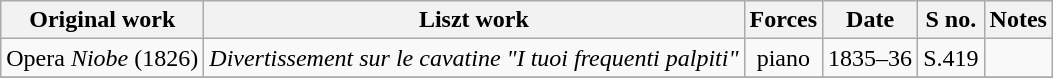<table class="wikitable">
<tr>
<th>Original work</th>
<th>Liszt work</th>
<th>Forces</th>
<th>Date</th>
<th>S no.</th>
<th>Notes</th>
</tr>
<tr>
<td>Opera <em>Niobe</em> (1826)</td>
<td><em>Divertissement sur le cavatine "I tuoi frequenti palpiti"</em></td>
<td style="text-align: center">piano</td>
<td>1835–36</td>
<td>S.419</td>
<td></td>
</tr>
<tr>
</tr>
</table>
